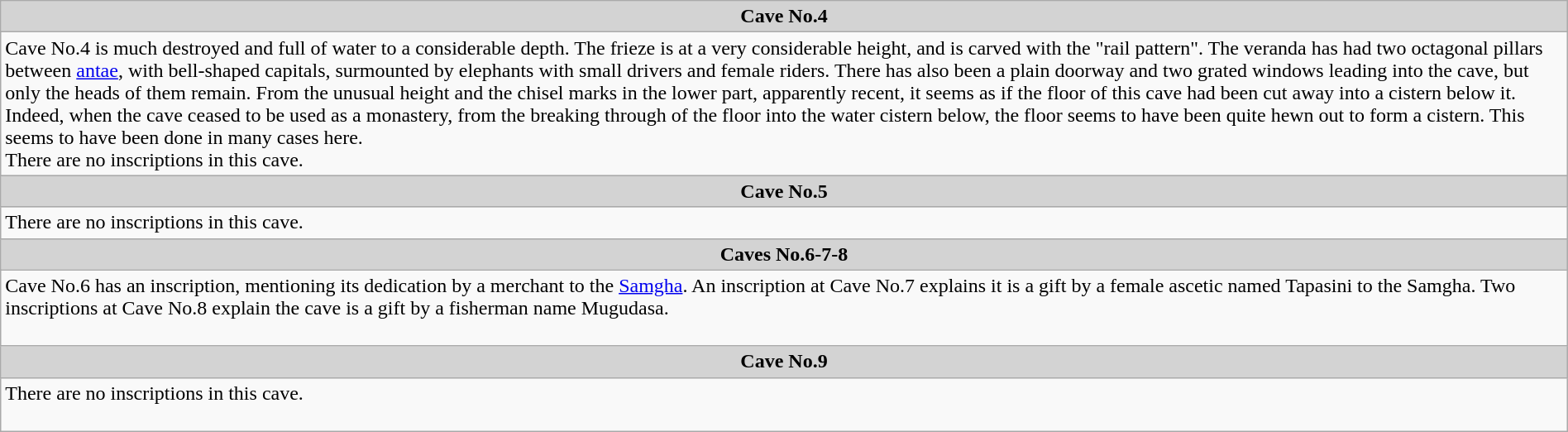<table class="wikitable" style="margin:0 auto;"  align="center"  colspan="2" cellpadding="3" style="font-size: 80%; width: 100%;">
<tr>
<td align=center colspan=2 style="background:#D3D3D3; font-size: 100%;"><strong>Cave No.4</strong></td>
</tr>
<tr>
<td>Cave No.4 is much destroyed and full of water to a considerable depth. The frieze is at a very considerable height, and is carved with the "rail pattern". The veranda has had two octagonal pillars between <a href='#'>antae</a>, with bell-shaped capitals, surmounted by elephants with small drivers and female riders. There has also been a plain doorway and two grated windows leading into the cave, but only the heads of them remain. From the unusual height and the chisel marks in the lower part, apparently recent, it seems as if the floor of this cave had been cut away into a cistern below it. Indeed, when the cave ceased to be used as a monastery, from the breaking through of the floor into the water cistern below, the floor seems to have been quite hewn out to form a cistern. This seems to have been done in many cases here.<br>There are no inscriptions in this cave.<br>
</td>
</tr>
<tr>
<td align=center colspan=2 style="background:#D3D3D3; font-size: 100%;"><strong>Cave No.5</strong></td>
</tr>
<tr>
<td>There are no inscriptions in this cave.</td>
</tr>
<tr>
<td align=center colspan=2 style="background:#D3D3D3; font-size: 100%;"><strong>Caves No.6-7-8</strong></td>
</tr>
<tr>
<td>Cave No.6 has an inscription, mentioning its dedication by a merchant to the <a href='#'>Samgha</a>. An inscription at Cave No.7 explains it is a gift by a female ascetic named Tapasini to the Samgha. Two inscriptions at Cave No.8 explain the cave is a gift by a fisherman name Mugudasa.<br><br></td>
</tr>
<tr>
<td align=center colspan=2 style="background:#D3D3D3; font-size: 100%;"><strong>Cave No.9</strong></td>
</tr>
<tr>
<td>There are no inscriptions in this cave.<br><br></td>
</tr>
</table>
